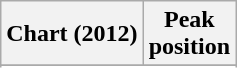<table class="wikitable">
<tr>
<th>Chart (2012)</th>
<th>Peak<br>position</th>
</tr>
<tr>
</tr>
<tr>
</tr>
</table>
